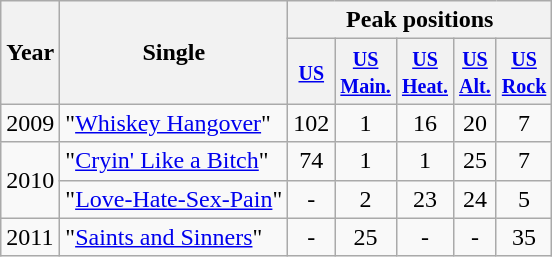<table class="wikitable">
<tr>
<th rowspan="2">Year</th>
<th rowspan="2">Single</th>
<th colspan="5">Peak positions</th>
</tr>
<tr>
<th><small><a href='#'>US</a></small></th>
<th><small><a href='#'>US<br>Main.</a></small></th>
<th><small><a href='#'>US<br>Heat.</a></small></th>
<th><small><a href='#'>US<br>Alt.</a></small></th>
<th><small><a href='#'>US<br>Rock</a></small></th>
</tr>
<tr>
<td rowspan="1">2009</td>
<td>"<a href='#'>Whiskey Hangover</a>"</td>
<td align="center">102</td>
<td align="center">1</td>
<td align="center">16</td>
<td align="center">20</td>
<td align="center">7</td>
</tr>
<tr>
<td rowspan="2">2010</td>
<td>"<a href='#'>Cryin' Like a Bitch</a>"</td>
<td align="center">74</td>
<td align="center">1</td>
<td align="center">1</td>
<td align="center">25</td>
<td align="center">7</td>
</tr>
<tr>
<td>"<a href='#'>Love-Hate-Sex-Pain</a>"</td>
<td align="center">-</td>
<td align="center">2</td>
<td align="center">23</td>
<td align="center">24</td>
<td align="center">5</td>
</tr>
<tr>
<td rowspan="1">2011</td>
<td>"<a href='#'>Saints and Sinners</a>"</td>
<td align="center">-</td>
<td align="center">25</td>
<td align="center">-</td>
<td align="center">-</td>
<td align="center">35</td>
</tr>
</table>
